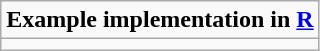<table role="presentation" class="wikitable mw-collapsible mw-collapsed">
<tr>
<td><strong>Example implementation in <a href='#'>R</a></strong></td>
</tr>
<tr>
<td></td>
</tr>
</table>
